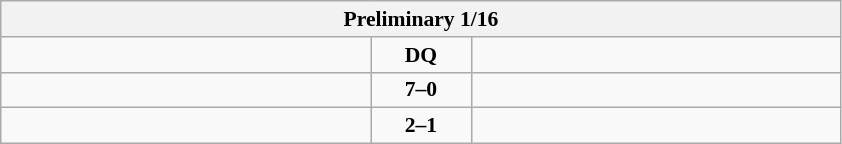<table class="wikitable" style="text-align: center; font-size:90% ">
<tr>
<th colspan=3>Preliminary 1/16</th>
</tr>
<tr>
<td align=left width="240"><strong></strong></td>
<td align=center width="60"><strong>DQ</strong></td>
<td align=left width="240"></td>
</tr>
<tr>
<td align=left><strong></strong></td>
<td align=center><strong>7–0</strong></td>
<td align=left></td>
</tr>
<tr>
<td align=left><strong></strong></td>
<td align=center><strong>2–1</strong></td>
<td align=left></td>
</tr>
</table>
